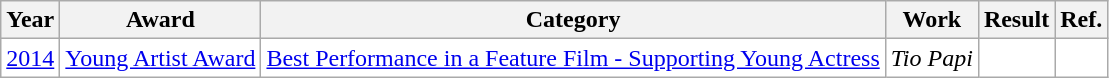<table class="wikitable" rowspan="5;" style="text-align:center; background:#fff;">
<tr>
<th>Year</th>
<th>Award</th>
<th>Category</th>
<th>Work</th>
<th>Result</th>
<th>Ref.</th>
</tr>
<tr>
<td><a href='#'>2014</a></td>
<td><a href='#'>Young Artist Award</a></td>
<td><a href='#'>Best Performance in a Feature Film - Supporting Young Actress</a></td>
<td><em>Tio Papi</em></td>
<td></td>
<td></td>
</tr>
</table>
